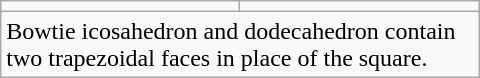<table class=wikitable align=right width=320>
<tr>
<td></td>
<td></td>
</tr>
<tr>
<td colspan=2>Bowtie icosahedron and dodecahedron contain two trapezoidal faces in place of the square.</td>
</tr>
</table>
